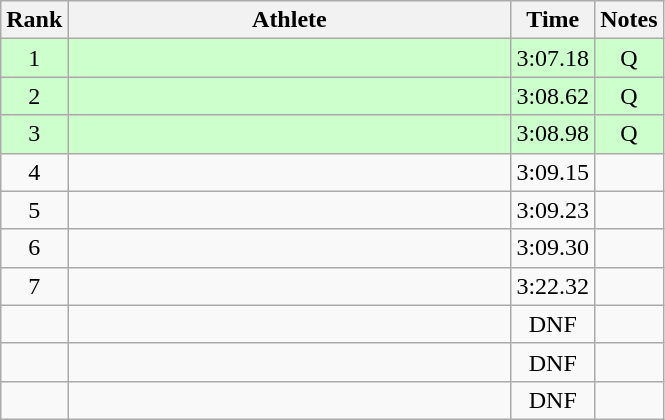<table class="wikitable" style="text-align:center">
<tr>
<th>Rank</th>
<th Style="width:18em">Athlete</th>
<th>Time</th>
<th>Notes</th>
</tr>
<tr style="background:#cfc">
<td>1</td>
<td style="text-align:left"></td>
<td>3:07.18</td>
<td>Q</td>
</tr>
<tr style="background:#cfc">
<td>2</td>
<td style="text-align:left"></td>
<td>3:08.62</td>
<td>Q</td>
</tr>
<tr style="background:#cfc">
<td>3</td>
<td style="text-align:left"></td>
<td>3:08.98</td>
<td>Q</td>
</tr>
<tr>
<td>4</td>
<td style="text-align:left"></td>
<td>3:09.15</td>
<td></td>
</tr>
<tr>
<td>5</td>
<td style="text-align:left"></td>
<td>3:09.23</td>
<td></td>
</tr>
<tr>
<td>6</td>
<td style="text-align:left"></td>
<td>3:09.30</td>
<td></td>
</tr>
<tr>
<td>7</td>
<td style="text-align:left"></td>
<td>3:22.32</td>
<td></td>
</tr>
<tr>
<td></td>
<td style="text-align:left"></td>
<td>DNF</td>
<td></td>
</tr>
<tr>
<td></td>
<td style="text-align:left"></td>
<td>DNF</td>
<td></td>
</tr>
<tr>
<td></td>
<td style="text-align:left"></td>
<td>DNF</td>
<td></td>
</tr>
</table>
